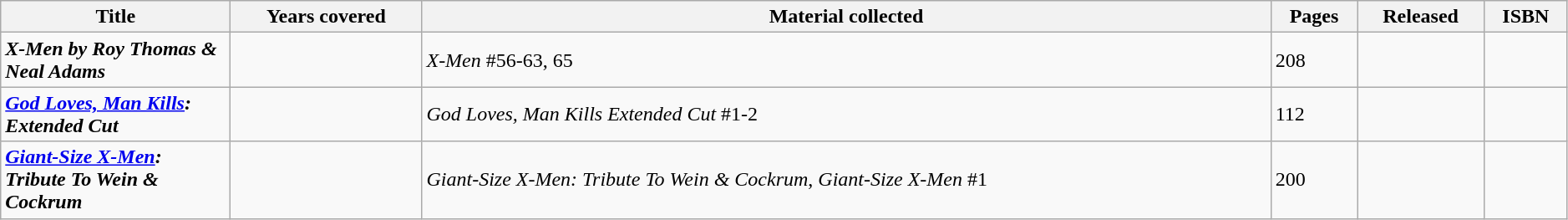<table class="wikitable sortable" width=99%>
<tr>
<th style="width: 11em;'">Title</th>
<th>Years covered</th>
<th>Material collected</th>
<th>Pages</th>
<th>Released</th>
<th class="unsortable">ISBN</th>
</tr>
<tr>
<td><strong><em>X-Men by Roy Thomas & Neal Adams</em></strong></td>
<td></td>
<td><em>X-Men</em> #56-63, 65</td>
<td>208</td>
<td></td>
<td></td>
</tr>
<tr>
<td><strong><em><a href='#'>God Loves, Man Kills</a>: Extended Cut</em></strong></td>
<td></td>
<td><em>God Loves, Man Kills Extended Cut</em> #1-2</td>
<td>112</td>
<td></td>
<td></td>
</tr>
<tr>
<td><strong><em><a href='#'>Giant-Size X-Men</a>: Tribute To Wein & Cockrum</em></strong></td>
<td></td>
<td><em>Giant-Size X-Men: Tribute To Wein & Cockrum</em>, <em>Giant-Size X-Men</em> #1</td>
<td>200</td>
<td></td>
<td></td>
</tr>
</table>
